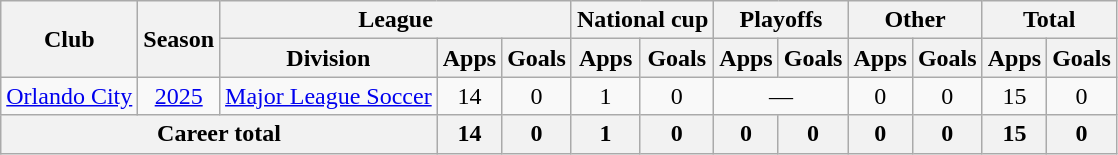<table class="wikitable" style="text-align:center">
<tr>
<th rowspan="2">Club</th>
<th rowspan="2">Season</th>
<th colspan="3">League</th>
<th colspan="2">National cup</th>
<th colspan="2">Playoffs</th>
<th colspan="2">Other</th>
<th colspan="2">Total</th>
</tr>
<tr>
<th>Division</th>
<th>Apps</th>
<th>Goals</th>
<th>Apps</th>
<th>Goals</th>
<th>Apps</th>
<th>Goals</th>
<th>Apps</th>
<th>Goals</th>
<th>Apps</th>
<th>Goals</th>
</tr>
<tr>
<td><a href='#'>Orlando City</a></td>
<td><a href='#'>2025</a></td>
<td><a href='#'>Major League Soccer</a></td>
<td>14</td>
<td>0</td>
<td>1</td>
<td>0</td>
<td colspan="2">—</td>
<td>0</td>
<td>0</td>
<td>15</td>
<td>0</td>
</tr>
<tr>
<th colspan="3">Career total</th>
<th>14</th>
<th>0</th>
<th>1</th>
<th>0</th>
<th>0</th>
<th>0</th>
<th>0</th>
<th>0</th>
<th>15</th>
<th>0</th>
</tr>
</table>
